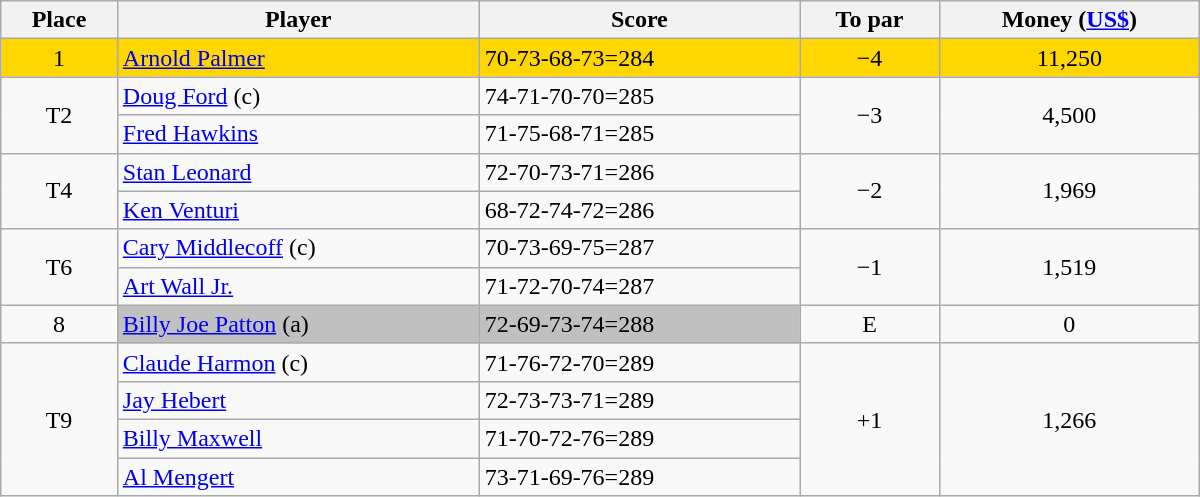<table class="wikitable" style="width:50em;margin-bottom:0;">
<tr>
<th>Place</th>
<th>Player</th>
<th>Score</th>
<th>To par</th>
<th>Money (<a href='#'>US$</a>)</th>
</tr>
<tr style="background:gold">
<td align=center>1</td>
<td> <a href='#'>Arnold Palmer</a></td>
<td>70-73-68-73=284</td>
<td align=center>−4</td>
<td align=center>11,250</td>
</tr>
<tr>
<td rowspan=2 align=center>T2</td>
<td> <a href='#'>Doug Ford</a> (c)</td>
<td>74-71-70-70=285</td>
<td rowspan=2 align=center>−3</td>
<td rowspan=2 align=center>4,500</td>
</tr>
<tr>
<td> <a href='#'>Fred Hawkins</a></td>
<td>71-75-68-71=285</td>
</tr>
<tr>
<td rowspan=2 align=center>T4</td>
<td> <a href='#'>Stan Leonard</a></td>
<td>72-70-73-71=286</td>
<td rowspan=2 align=center>−2</td>
<td rowspan=2 align=center>1,969</td>
</tr>
<tr>
<td> <a href='#'>Ken Venturi</a></td>
<td>68-72-74-72=286</td>
</tr>
<tr>
<td rowspan=2 align=center>T6</td>
<td> <a href='#'>Cary Middlecoff</a> (c)</td>
<td>70-73-69-75=287</td>
<td rowspan=2 align=center>−1</td>
<td rowspan=2 align=center>1,519</td>
</tr>
<tr>
<td> <a href='#'>Art Wall Jr.</a></td>
<td>71-72-70-74=287</td>
</tr>
<tr>
<td align=center>8</td>
<td style="background:silver"> <a href='#'>Billy Joe Patton</a> (a)</td>
<td style="background:silver">72-69-73-74=288</td>
<td align=center>E</td>
<td align=center>0</td>
</tr>
<tr>
<td rowspan=4 align=center>T9</td>
<td> <a href='#'>Claude Harmon</a> (c)</td>
<td>71-76-72-70=289</td>
<td rowspan=4 align=center>+1</td>
<td rowspan=4 align=center>1,266</td>
</tr>
<tr>
<td> <a href='#'>Jay Hebert</a></td>
<td>72-73-73-71=289</td>
</tr>
<tr>
<td> <a href='#'>Billy Maxwell</a></td>
<td>71-70-72-76=289</td>
</tr>
<tr>
<td> <a href='#'>Al Mengert</a></td>
<td>73-71-69-76=289</td>
</tr>
</table>
